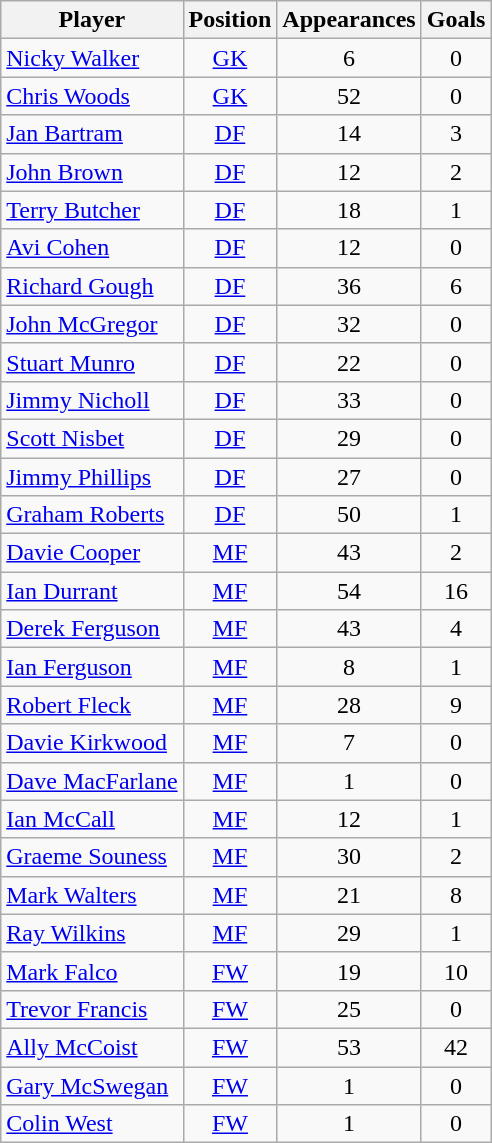<table class="wikitable sortable" style="text-align: center;">
<tr>
<th>Player</th>
<th>Position</th>
<th>Appearances</th>
<th>Goals</th>
</tr>
<tr>
<td align="left"> <a href='#'>Nicky Walker</a></td>
<td><a href='#'>GK</a></td>
<td>6</td>
<td>0</td>
</tr>
<tr>
<td align="left"> <a href='#'>Chris Woods</a></td>
<td><a href='#'>GK</a></td>
<td>52</td>
<td>0</td>
</tr>
<tr>
<td align="left"> <a href='#'>Jan Bartram</a></td>
<td><a href='#'>DF</a></td>
<td>14</td>
<td>3</td>
</tr>
<tr>
<td align="left"> <a href='#'>John Brown</a></td>
<td><a href='#'>DF</a></td>
<td>12</td>
<td>2</td>
</tr>
<tr>
<td align="left"> <a href='#'>Terry Butcher</a></td>
<td><a href='#'>DF</a></td>
<td>18</td>
<td>1</td>
</tr>
<tr>
<td align="left"> <a href='#'>Avi Cohen</a></td>
<td><a href='#'>DF</a></td>
<td>12</td>
<td>0</td>
</tr>
<tr>
<td align="left"> <a href='#'>Richard Gough</a></td>
<td><a href='#'>DF</a></td>
<td>36</td>
<td>6</td>
</tr>
<tr>
<td align="left"> <a href='#'>John McGregor</a></td>
<td><a href='#'>DF</a></td>
<td>32</td>
<td>0</td>
</tr>
<tr>
<td align="left"> <a href='#'>Stuart Munro</a></td>
<td><a href='#'>DF</a></td>
<td>22</td>
<td>0</td>
</tr>
<tr>
<td align="left"> <a href='#'>Jimmy Nicholl</a></td>
<td><a href='#'>DF</a></td>
<td>33</td>
<td>0</td>
</tr>
<tr>
<td align="left"> <a href='#'>Scott Nisbet</a></td>
<td><a href='#'>DF</a></td>
<td>29</td>
<td>0</td>
</tr>
<tr>
<td align="left"> <a href='#'>Jimmy Phillips</a></td>
<td><a href='#'>DF</a></td>
<td>27</td>
<td>0</td>
</tr>
<tr>
<td align="left"> <a href='#'>Graham Roberts</a></td>
<td><a href='#'>DF</a></td>
<td>50</td>
<td>1</td>
</tr>
<tr>
<td align="left"> <a href='#'>Davie Cooper</a></td>
<td><a href='#'>MF</a></td>
<td>43</td>
<td>2</td>
</tr>
<tr>
<td align="left"> <a href='#'>Ian Durrant</a></td>
<td><a href='#'>MF</a></td>
<td>54</td>
<td>16</td>
</tr>
<tr>
<td align="left"> <a href='#'>Derek Ferguson</a></td>
<td><a href='#'>MF</a></td>
<td>43</td>
<td>4</td>
</tr>
<tr>
<td align="left"> <a href='#'>Ian Ferguson</a></td>
<td><a href='#'>MF</a></td>
<td>8</td>
<td>1</td>
</tr>
<tr>
<td align="left"> <a href='#'>Robert Fleck</a></td>
<td><a href='#'>MF</a></td>
<td>28</td>
<td>9</td>
</tr>
<tr>
<td align="left"> <a href='#'>Davie Kirkwood</a></td>
<td><a href='#'>MF</a></td>
<td>7</td>
<td>0</td>
</tr>
<tr>
<td align="left"> <a href='#'>Dave MacFarlane</a></td>
<td><a href='#'>MF</a></td>
<td>1</td>
<td>0</td>
</tr>
<tr>
<td align="left"> <a href='#'>Ian McCall</a></td>
<td><a href='#'>MF</a></td>
<td>12</td>
<td>1</td>
</tr>
<tr>
<td align="left"> <a href='#'>Graeme Souness</a></td>
<td><a href='#'>MF</a></td>
<td>30</td>
<td>2</td>
</tr>
<tr>
<td align="left"> <a href='#'>Mark Walters</a></td>
<td><a href='#'>MF</a></td>
<td>21</td>
<td>8</td>
</tr>
<tr>
<td align="left"> <a href='#'>Ray Wilkins</a></td>
<td><a href='#'>MF</a></td>
<td>29</td>
<td>1</td>
</tr>
<tr>
<td align="left"> <a href='#'>Mark Falco</a></td>
<td><a href='#'>FW</a></td>
<td>19</td>
<td>10</td>
</tr>
<tr>
<td align="left"> <a href='#'>Trevor Francis</a></td>
<td><a href='#'>FW</a></td>
<td>25</td>
<td>0</td>
</tr>
<tr>
<td align="left"> <a href='#'>Ally McCoist</a></td>
<td><a href='#'>FW</a></td>
<td>53</td>
<td>42</td>
</tr>
<tr>
<td align="left"> <a href='#'>Gary McSwegan</a></td>
<td><a href='#'>FW</a></td>
<td>1</td>
<td>0</td>
</tr>
<tr>
<td align="left"> <a href='#'>Colin West</a></td>
<td><a href='#'>FW</a></td>
<td>1</td>
<td>0</td>
</tr>
</table>
